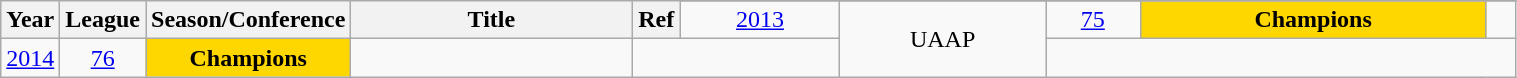<table class="wikitable sortable" style="text-align:center" width="80%">
<tr>
<th style="width:5px;" rowspan="2">Year</th>
<th style="width:25px;" rowspan="2">League</th>
<th style="width:100px;" rowspan="2">Season/Conference</th>
<th style="width:180px;" rowspan="2">Title</th>
<th style="width:25px;" rowspan="2">Ref</th>
</tr>
<tr align=center>
<td><a href='#'>2013</a></td>
<td rowspan=2>UAAP</td>
<td><a href='#'>75</a></td>
<td style="background:gold;"><strong>Champions</strong></td>
<td></td>
</tr>
<tr align=center>
<td><a href='#'>2014</a></td>
<td><a href='#'>76</a></td>
<td style="background:gold;"><strong>Champions</strong></td>
<td></td>
</tr>
</table>
